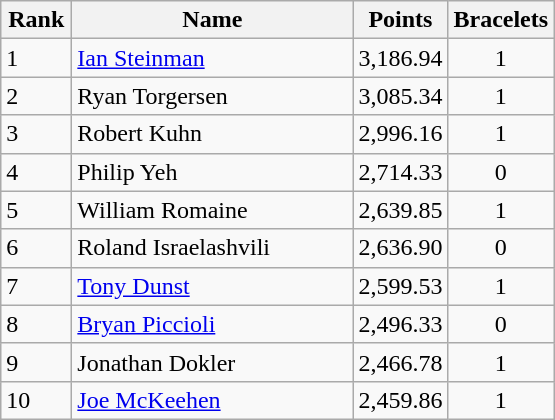<table class="wikitable">
<tr>
<th style="width:40px;">Rank</th>
<th style="width:180px;">Name</th>
<th style="width:50px;">Points</th>
<th style="width:50px;">Bracelets</th>
</tr>
<tr>
<td>1</td>
<td> <a href='#'>Ian Steinman</a></td>
<td>3,186.94</td>
<td align=center>1</td>
</tr>
<tr>
<td>2</td>
<td> Ryan Torgersen</td>
<td>3,085.34</td>
<td align=center>1</td>
</tr>
<tr>
<td>3</td>
<td> Robert Kuhn</td>
<td>2,996.16</td>
<td align=center>1</td>
</tr>
<tr>
<td>4</td>
<td> Philip Yeh</td>
<td>2,714.33</td>
<td align=center>0</td>
</tr>
<tr>
<td>5</td>
<td> William Romaine</td>
<td>2,639.85</td>
<td align=center>1</td>
</tr>
<tr>
<td>6</td>
<td> Roland Israelashvili</td>
<td>2,636.90</td>
<td align=center>0</td>
</tr>
<tr>
<td>7</td>
<td> <a href='#'>Tony Dunst</a></td>
<td>2,599.53</td>
<td align=center>1</td>
</tr>
<tr>
<td>8</td>
<td> <a href='#'>Bryan Piccioli</a></td>
<td>2,496.33</td>
<td align=center>0</td>
</tr>
<tr>
<td>9</td>
<td> Jonathan Dokler</td>
<td>2,466.78</td>
<td align=center>1</td>
</tr>
<tr>
<td>10</td>
<td> <a href='#'>Joe McKeehen</a></td>
<td>2,459.86</td>
<td align=center>1</td>
</tr>
</table>
